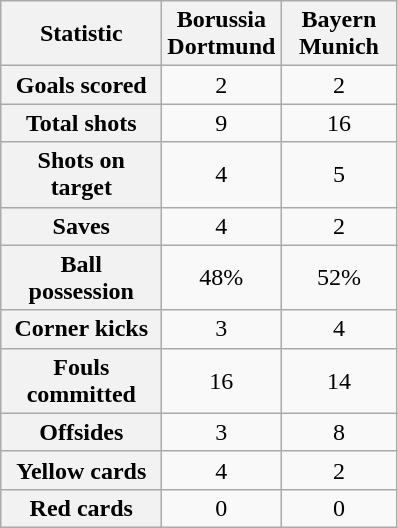<table class="wikitable plainrowheaders" style="text-align:center">
<tr>
<th scope="col" style="width:100px">Statistic</th>
<th scope="col" style="width:70px">Borussia Dortmund</th>
<th scope="col" style="width:70px">Bayern Munich</th>
</tr>
<tr>
<th scope="row">Goals scored</th>
<td>2</td>
<td>2</td>
</tr>
<tr>
<th scope="row">Total shots</th>
<td>9</td>
<td>16</td>
</tr>
<tr>
<th scope="row">Shots on target</th>
<td>4</td>
<td>5</td>
</tr>
<tr>
<th scope="row">Saves</th>
<td>4</td>
<td>2</td>
</tr>
<tr>
<th scope="row">Ball possession</th>
<td>48%</td>
<td>52%</td>
</tr>
<tr>
<th scope="row">Corner kicks</th>
<td>3</td>
<td>4</td>
</tr>
<tr>
<th scope="row">Fouls committed</th>
<td>16</td>
<td>14</td>
</tr>
<tr>
<th scope="row">Offsides</th>
<td>3</td>
<td>8</td>
</tr>
<tr>
<th scope="row">Yellow cards</th>
<td>4</td>
<td>2</td>
</tr>
<tr>
<th scope="row">Red cards</th>
<td>0</td>
<td>0</td>
</tr>
</table>
